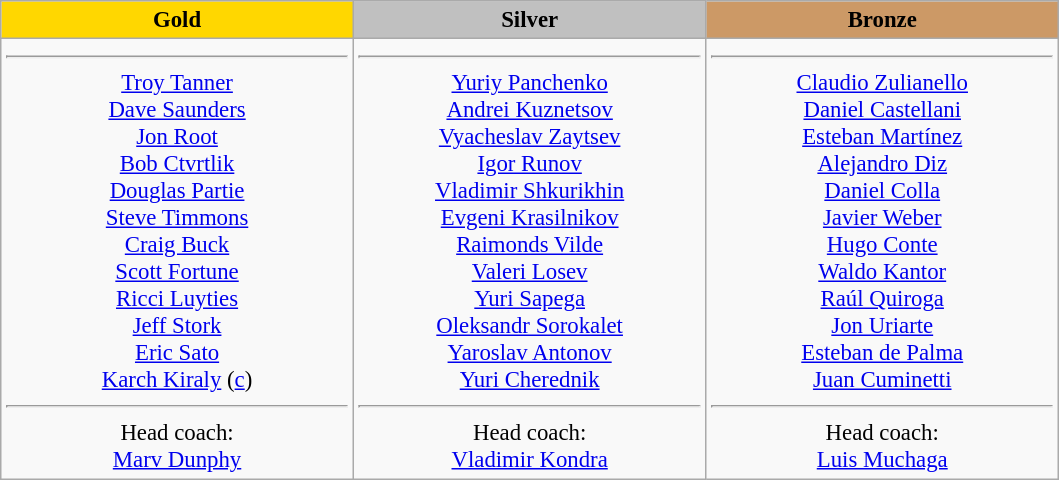<table class="wikitable" style="text-align:center; font-size:95%;">
<tr>
<th style="width:15em; background:gold">Gold</th>
<th style="width:15em; background:silver">Silver</th>
<th style="width:15em; background:#cc9966">Bronze</th>
</tr>
<tr>
<td><hr><a href='#'>Troy Tanner</a><br><a href='#'>Dave Saunders</a><br><a href='#'>Jon Root</a><br><a href='#'>Bob Ctvrtlik</a><br><a href='#'>Douglas Partie</a><br><a href='#'>Steve Timmons</a><br><a href='#'>Craig Buck</a><br><a href='#'>Scott Fortune</a><br><a href='#'>Ricci Luyties</a><br><a href='#'>Jeff Stork</a><br><a href='#'>Eric Sato</a><br><a href='#'>Karch Kiraly</a> (<a href='#'>c</a>)<br><hr>Head coach:<br><a href='#'>Marv Dunphy</a></td>
<td><hr><a href='#'>Yuriy Panchenko</a><br><a href='#'>Andrei Kuznetsov</a><br><a href='#'>Vyacheslav Zaytsev</a><br><a href='#'>Igor Runov</a><br><a href='#'>Vladimir Shkurikhin</a><br><a href='#'>Evgeni Krasilnikov</a><br><a href='#'>Raimonds Vilde</a><br><a href='#'>Valeri Losev</a><br><a href='#'>Yuri Sapega</a><br><a href='#'>Oleksandr Sorokalet</a><br><a href='#'>Yaroslav Antonov</a><br><a href='#'>Yuri Cherednik</a><br><hr>Head coach:<br><a href='#'>Vladimir Kondra</a></td>
<td><hr><a href='#'>Claudio Zulianello</a><br><a href='#'>Daniel Castellani</a><br><a href='#'>Esteban Martínez</a><br><a href='#'>Alejandro Diz</a><br><a href='#'>Daniel Colla</a><br><a href='#'>Javier Weber</a><br><a href='#'>Hugo Conte</a><br><a href='#'>Waldo Kantor</a><br><a href='#'>Raúl Quiroga</a><br><a href='#'>Jon Uriarte</a><br><a href='#'>Esteban de Palma</a><br><a href='#'>Juan Cuminetti</a><br><hr>Head coach:<br><a href='#'>Luis Muchaga</a></td>
</tr>
</table>
